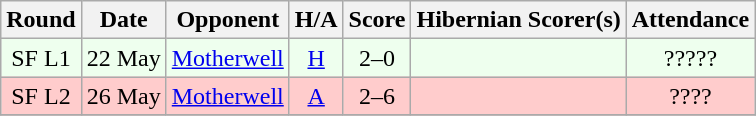<table class="wikitable" style="text-align:center">
<tr>
<th>Round</th>
<th>Date</th>
<th>Opponent</th>
<th>H/A</th>
<th>Score</th>
<th>Hibernian Scorer(s)</th>
<th>Attendance</th>
</tr>
<tr bgcolor=#EEFFEE>
<td>SF L1</td>
<td align=left>22 May</td>
<td align=left><a href='#'>Motherwell</a></td>
<td><a href='#'>H</a></td>
<td>2–0</td>
<td align=left></td>
<td>?????</td>
</tr>
<tr bgcolor=#FFCCCC>
<td>SF L2</td>
<td align=left>26 May</td>
<td align=left><a href='#'>Motherwell</a></td>
<td><a href='#'>A</a></td>
<td>2–6</td>
<td align=left></td>
<td>????</td>
</tr>
<tr>
</tr>
</table>
